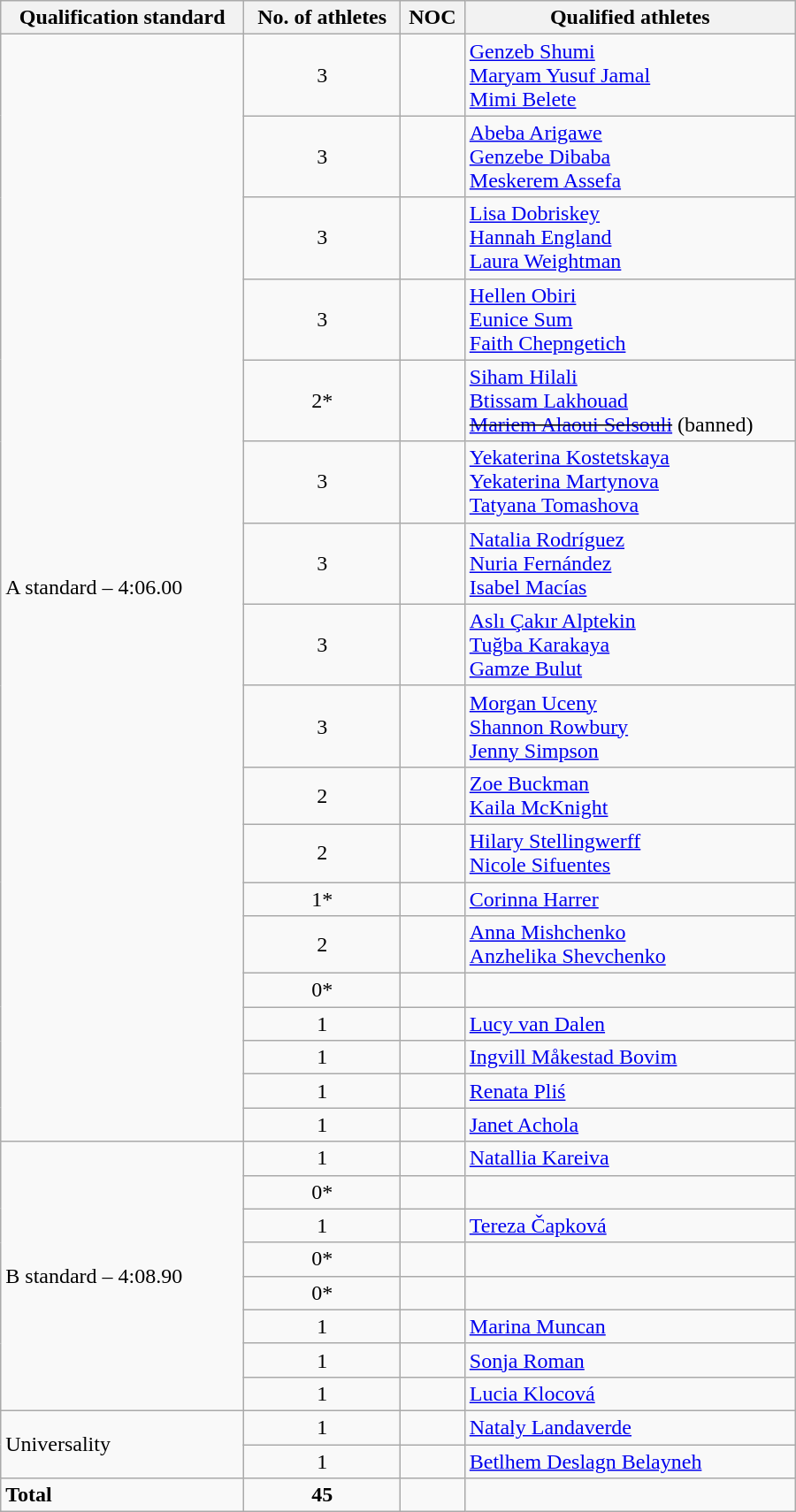<table class="wikitable"  style="text-align:left; width:600px;">
<tr>
<th>Qualification standard</th>
<th>No. of athletes</th>
<th>NOC</th>
<th>Qualified athletes</th>
</tr>
<tr>
<td rowspan="18">A standard – 4:06.00</td>
<td align=center>3</td>
<td></td>
<td><a href='#'>Genzeb Shumi</a><br><a href='#'>Maryam Yusuf Jamal</a><br><a href='#'>Mimi Belete</a></td>
</tr>
<tr>
<td align=center>3</td>
<td></td>
<td><a href='#'>Abeba Arigawe</a><br><a href='#'>Genzebe Dibaba</a><br><a href='#'>Meskerem Assefa</a></td>
</tr>
<tr>
<td align=center>3</td>
<td></td>
<td><a href='#'>Lisa Dobriskey</a><br><a href='#'>Hannah England</a><br><a href='#'>Laura Weightman</a></td>
</tr>
<tr>
<td align=center>3</td>
<td></td>
<td><a href='#'>Hellen Obiri</a> <br> <a href='#'>Eunice Sum</a> <br> <a href='#'>Faith Chepngetich</a></td>
</tr>
<tr>
<td align=center>2*</td>
<td></td>
<td><a href='#'>Siham Hilali</a> <br> <a href='#'>Btissam Lakhouad</a> <br><s> <a href='#'>Mariem Alaoui Selsouli</a></s> (banned)</td>
</tr>
<tr>
<td align=center>3</td>
<td></td>
<td><a href='#'>Yekaterina Kostetskaya</a><br><a href='#'>Yekaterina Martynova</a><br><a href='#'>Tatyana Tomashova</a></td>
</tr>
<tr>
<td align=center>3</td>
<td></td>
<td><a href='#'>Natalia Rodríguez</a> <br> <a href='#'>Nuria Fernández</a> <br> <a href='#'>Isabel Macías</a></td>
</tr>
<tr>
<td align=center>3</td>
<td></td>
<td><a href='#'>Aslı Çakır Alptekin</a> <br> <a href='#'>Tuğba Karakaya</a> <br> <a href='#'>Gamze Bulut</a></td>
</tr>
<tr>
<td align=center>3</td>
<td></td>
<td><a href='#'>Morgan Uceny</a> <br> <a href='#'>Shannon Rowbury</a> <br> <a href='#'>Jenny Simpson</a></td>
</tr>
<tr>
<td align=center>2</td>
<td></td>
<td><a href='#'>Zoe Buckman</a> <br> <a href='#'>Kaila McKnight</a></td>
</tr>
<tr>
<td align=center>2</td>
<td></td>
<td><a href='#'>Hilary Stellingwerff</a><br> <a href='#'>Nicole Sifuentes</a></td>
</tr>
<tr>
<td align=center>1*</td>
<td> </td>
<td><a href='#'>Corinna Harrer</a></td>
</tr>
<tr>
<td align=center>2</td>
<td></td>
<td><a href='#'>Anna Mishchenko</a> <br> <a href='#'>Anzhelika Shevchenko</a></td>
</tr>
<tr>
<td align=center>0*</td>
<td> </td>
<td></td>
</tr>
<tr>
<td align=center>1</td>
<td></td>
<td><a href='#'>Lucy van Dalen</a></td>
</tr>
<tr>
<td align=center>1</td>
<td></td>
<td><a href='#'>Ingvill Måkestad Bovim</a></td>
</tr>
<tr>
<td align=center>1</td>
<td></td>
<td><a href='#'>Renata Pliś</a></td>
</tr>
<tr>
<td align=center>1</td>
<td></td>
<td><a href='#'>Janet Achola</a></td>
</tr>
<tr>
<td rowspan="8">B standard – 4:08.90</td>
<td align=center>1</td>
<td></td>
<td><a href='#'>Natallia Kareiva</a></td>
</tr>
<tr>
<td align=center>0*</td>
<td></td>
<td></td>
</tr>
<tr>
<td align=center>1</td>
<td></td>
<td><a href='#'>Tereza Čapková</a></td>
</tr>
<tr>
<td align=center>0*</td>
<td></td>
<td></td>
</tr>
<tr>
<td align=center>0*</td>
<td></td>
<td></td>
</tr>
<tr>
<td align=center>1</td>
<td></td>
<td><a href='#'>Marina Muncan</a></td>
</tr>
<tr>
<td align=center>1</td>
<td></td>
<td><a href='#'>Sonja Roman</a></td>
</tr>
<tr>
<td align=center>1</td>
<td></td>
<td><a href='#'>Lucia Klocová</a></td>
</tr>
<tr>
<td rowspan="2">Universality</td>
<td align=center>1</td>
<td></td>
<td><a href='#'>Nataly Landaverde</a></td>
</tr>
<tr>
<td align=center>1</td>
<td></td>
<td><a href='#'>Betlhem Deslagn Belayneh</a></td>
</tr>
<tr>
<td><strong>Total</strong></td>
<td align=center><strong>45</strong></td>
<td></td>
<td></td>
</tr>
</table>
